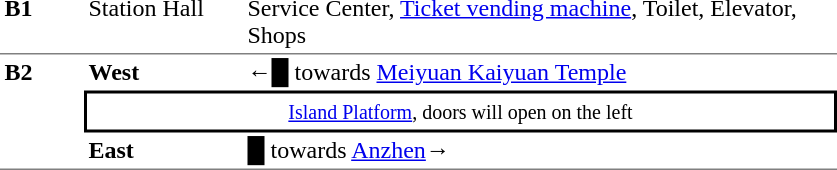<table table border=0 cellspacing=0 cellpadding=3>
<tr>
<td style="border-bottom:solid 1px gray;border-top:solid 0px gray;" width=50 valign=top><strong>B1</strong></td>
<td style="border-top:solid 0px gray;border-bottom:solid 1px gray;" width=100 valign=top>Station Hall</td>
<td style="border-top:solid 0px gray;border-bottom:solid 1px gray;" width=390 valign=top>Service Center, <a href='#'>Ticket vending machine</a>, Toilet, Elevator, Shops</td>
</tr>
<tr>
<td style="border-top:solid 0px gray;border-bottom:solid 1px gray;" width=50 rowspan=3 valign=top><strong>B2</strong></td>
<td style="border-top:solid 0px gray;" width=100><strong>West</strong></td>
<td style="border-top:solid 0px gray;" width=390>←<span>█</span> towards <a href='#'>Meiyuan Kaiyuan Temple</a></td>
</tr>
<tr>
<td style="border-top:solid 2px black;border-right:solid 2px black;border-left:solid 2px black;border-bottom:solid 2px black;text-align:center;" colspan=2><small><a href='#'>Island Platform</a>, doors will open on the left</small></td>
</tr>
<tr>
<td style="border-bottom:solid 1px gray;"><strong>East</strong></td>
<td style="border-bottom:solid 1px gray;"><span>█</span> towards <a href='#'>Anzhen</a>→</td>
</tr>
</table>
